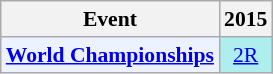<table style='font-size: 90%; text-align:center;' class='wikitable'>
<tr>
<th>Event</th>
<th>2015</th>
</tr>
<tr>
<td bgcolor="#ECF2FF"; align="left"><strong><a href='#'>World Championships</a></strong></td>
<td bgcolor=AFEEEE><a href='#'>2R</a></td>
</tr>
</table>
